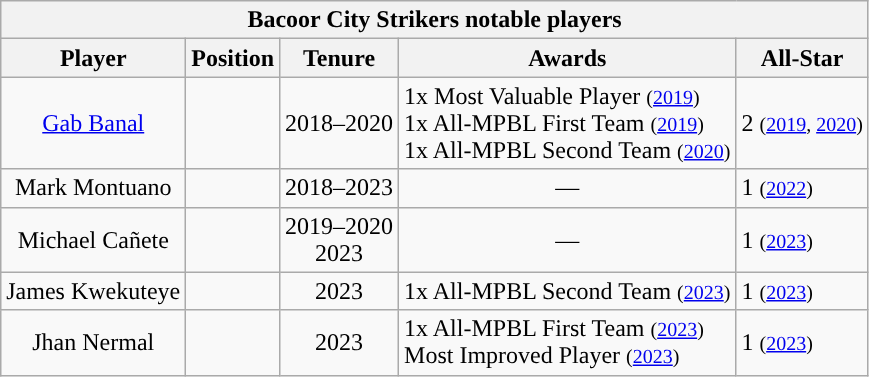<table class="wikitable sortable" style="text-align:center">
<tr>
<th colspan="5">Bacoor City Strikers notable players</th>
</tr>
<tr>
<th>Player</th>
<th>Position</th>
<th>Tenure</th>
<th>Awards</th>
<th>All-Star</th>
</tr>
<tr>
<td><a href='#'>Gab Banal</a></td>
<td></td>
<td>2018–2020</td>
<td align=left>1x Most Valuable Player <small>(<a href='#'>2019</a>)</small> <br> 1x All-MPBL First Team <small>(<a href='#'>2019</a>)</small> <br> 1x All-MPBL Second Team <small>(<a href='#'>2020</a>)</small></td>
<td align=left>2 <small>(<a href='#'>2019</a>, <a href='#'>2020</a>)</small></td>
</tr>
<tr>
<td>Mark Montuano</td>
<td></td>
<td>2018–2023</td>
<td>—</td>
<td align=left>1 <small>(<a href='#'>2022</a>)</small></td>
</tr>
<tr>
<td>Michael Cañete</td>
<td></td>
<td>2019–2020 <br> 2023</td>
<td>—</td>
<td align=left>1 <small>(<a href='#'>2023</a>)</small></td>
</tr>
<tr>
<td>James Kwekuteye</td>
<td></td>
<td>2023</td>
<td align=left>1x All-MPBL Second Team <small>(<a href='#'>2023</a>)</small></td>
<td align=left>1 <small>(<a href='#'>2023</a>)</small></td>
</tr>
<tr>
<td>Jhan Nermal</td>
<td></td>
<td>2023</td>
<td align=left>1x All-MPBL First Team <small>(<a href='#'>2023</a>)</small> <br> Most Improved Player <small>(<a href='#'>2023</a>)</small></td>
<td align=left>1 <small>(<a href='#'>2023</a>)</small></td>
</tr>
</table>
